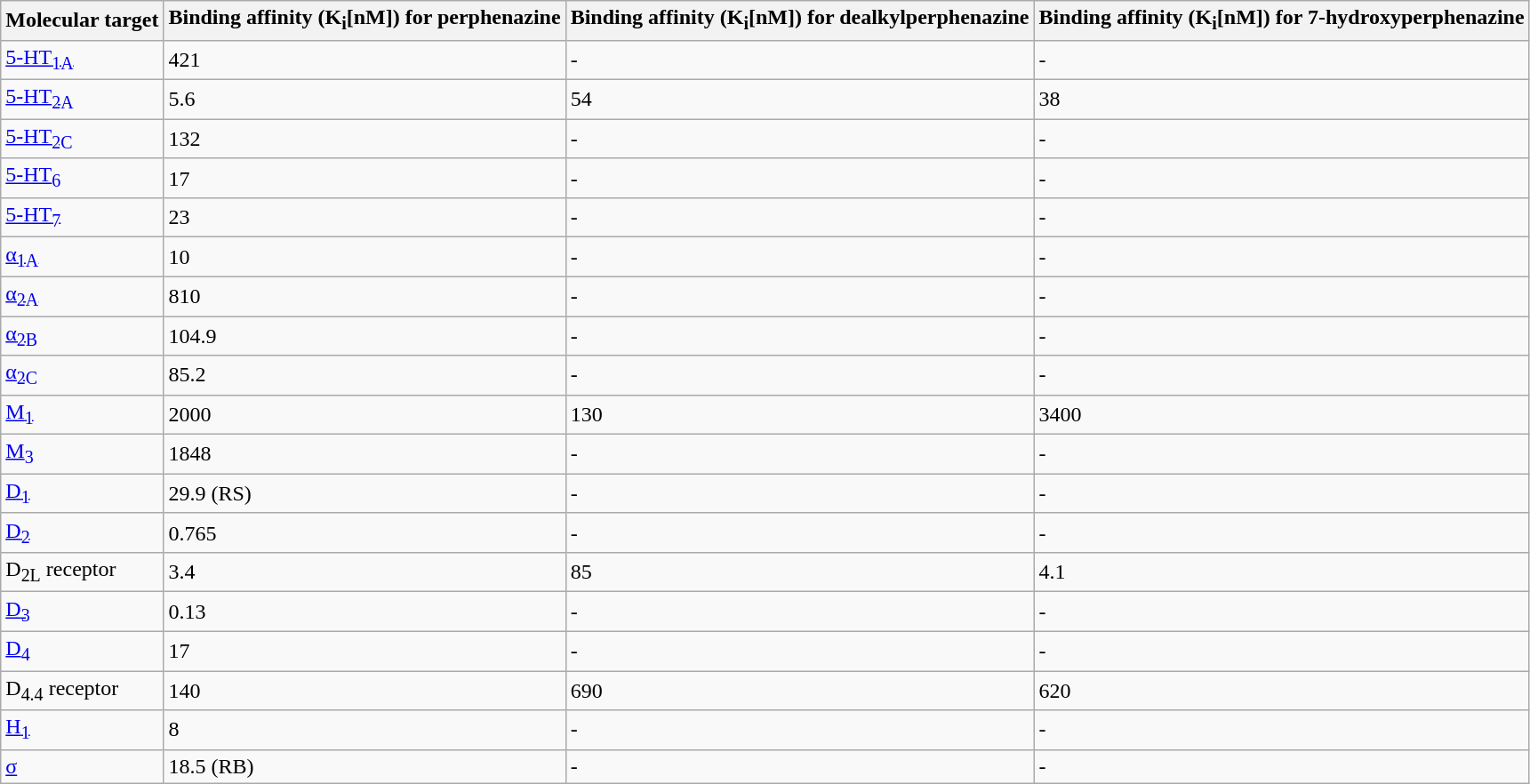<table class="wikitable sortable">
<tr>
<th>Molecular target</th>
<th>Binding affinity (K<sub>i</sub>[nM]) for perphenazine</th>
<th>Binding affinity (K<sub>i</sub>[nM]) for dealkylperphenazine</th>
<th>Binding affinity (K<sub>i</sub>[nM]) for 7-hydroxyperphenazine</th>
</tr>
<tr>
<td><a href='#'>5-HT<sub>1A</sub></a></td>
<td>421</td>
<td>-</td>
<td>-</td>
</tr>
<tr>
<td><a href='#'>5-HT<sub>2A</sub></a></td>
<td>5.6</td>
<td>54</td>
<td>38</td>
</tr>
<tr>
<td><a href='#'>5-HT<sub>2C</sub></a></td>
<td>132</td>
<td>-</td>
<td>-</td>
</tr>
<tr>
<td><a href='#'>5-HT<sub>6</sub></a></td>
<td>17</td>
<td>-</td>
<td>-</td>
</tr>
<tr>
<td><a href='#'>5-HT<sub>7</sub></a></td>
<td>23</td>
<td>-</td>
<td>-</td>
</tr>
<tr>
<td><a href='#'>α<sub>1A</sub></a></td>
<td>10</td>
<td>-</td>
<td>-</td>
</tr>
<tr>
<td><a href='#'>α<sub>2A</sub></a></td>
<td>810</td>
<td>-</td>
<td>-</td>
</tr>
<tr>
<td><a href='#'>α<sub>2B</sub></a></td>
<td>104.9</td>
<td>-</td>
<td>-</td>
</tr>
<tr>
<td><a href='#'>α<sub>2C</sub></a></td>
<td>85.2</td>
<td>-</td>
<td>-</td>
</tr>
<tr>
<td><a href='#'>M<sub>1</sub></a></td>
<td>2000</td>
<td>130</td>
<td>3400</td>
</tr>
<tr>
<td><a href='#'>M<sub>3</sub></a></td>
<td>1848</td>
<td>-</td>
<td>-</td>
</tr>
<tr>
<td><a href='#'>D<sub>1</sub></a></td>
<td>29.9 (RS)</td>
<td>-</td>
<td>-</td>
</tr>
<tr>
<td><a href='#'>D<sub>2</sub></a></td>
<td>0.765</td>
<td>-</td>
<td>-</td>
</tr>
<tr>
<td>D<sub>2L</sub> receptor</td>
<td>3.4</td>
<td>85</td>
<td>4.1</td>
</tr>
<tr>
<td><a href='#'>D<sub>3</sub></a></td>
<td>0.13</td>
<td>-</td>
<td>-</td>
</tr>
<tr>
<td><a href='#'>D<sub>4</sub></a></td>
<td>17</td>
<td>-</td>
<td>-</td>
</tr>
<tr>
<td>D<sub>4.4</sub> receptor</td>
<td>140</td>
<td>690</td>
<td>620</td>
</tr>
<tr>
<td><a href='#'>H<sub>1</sub></a></td>
<td>8</td>
<td>-</td>
<td>-</td>
</tr>
<tr>
<td><a href='#'>σ</a></td>
<td>18.5 (RB)</td>
<td>-</td>
<td>-</td>
</tr>
</table>
